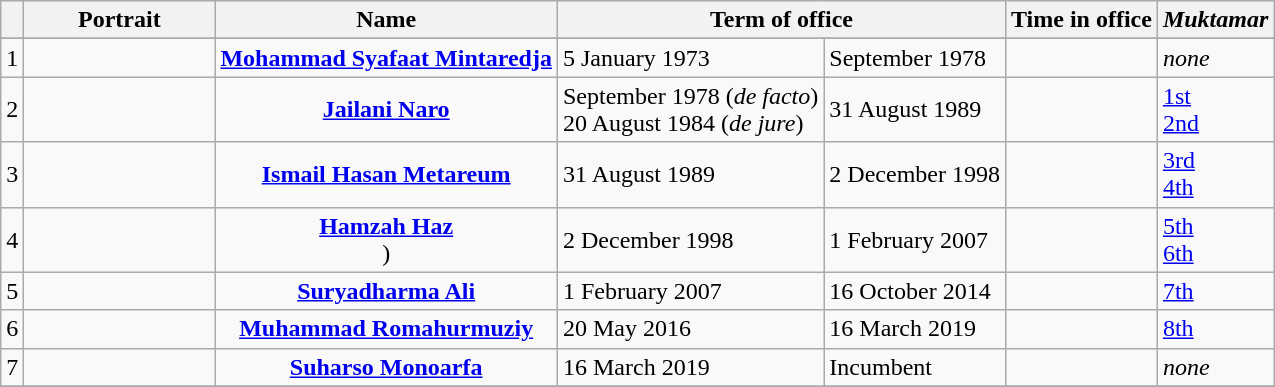<table class="wikitable">
<tr>
<th></th>
<th width="120px">Portrait</th>
<th>Name<br></th>
<th colspan="2">Term of office</th>
<th>Time in office</th>
<th><em>Muktamar</em></th>
</tr>
<tr>
</tr>
<tr>
<td>1</td>
<td></td>
<td align="center"><strong><a href='#'>Mohammad Syafaat Mintaredja</a></strong><br></td>
<td>5 January 1973</td>
<td>September 1978</td>
<td></td>
<td><em>none</em></td>
</tr>
<tr>
<td>2</td>
<td></td>
<td align="center"><strong><a href='#'>Jailani Naro</a></strong><br></td>
<td>September 1978 (<em>de facto</em>)<br> 20 August 1984 (<em>de jure</em>)</td>
<td>31 August 1989</td>
<td></td>
<td><a href='#'>1st</a><br><a href='#'>2nd</a></td>
</tr>
<tr>
<td>3</td>
<td></td>
<td align="center"><strong><a href='#'>Ismail Hasan Metareum</a></strong><br></td>
<td>31 August 1989</td>
<td>2 December 1998</td>
<td></td>
<td><a href='#'>3rd</a><br><a href='#'>4th</a></td>
</tr>
<tr>
<td>4</td>
<td></td>
<td align="center"><strong><a href='#'>Hamzah Haz</a></strong><br>)</td>
<td>2 December 1998</td>
<td>1 February 2007</td>
<td></td>
<td><a href='#'>5th</a><br><a href='#'>6th</a></td>
</tr>
<tr>
<td>5</td>
<td></td>
<td align="center"><strong><a href='#'>Suryadharma Ali</a></strong><br></td>
<td>1 February 2007</td>
<td>16 October 2014</td>
<td></td>
<td><a href='#'>7th</a></td>
</tr>
<tr>
<td>6</td>
<td></td>
<td align="center"><strong><a href='#'>Muhammad Romahurmuziy</a></strong><br></td>
<td>20 May 2016</td>
<td>16 March 2019</td>
<td></td>
<td><a href='#'>8th</a></td>
</tr>
<tr>
<td>7</td>
<td></td>
<td align="center"><strong><a href='#'>Suharso Monoarfa</a></strong><br></td>
<td>16 March 2019</td>
<td>Incumbent</td>
<td></td>
<td><em>none</em></td>
</tr>
<tr>
</tr>
</table>
